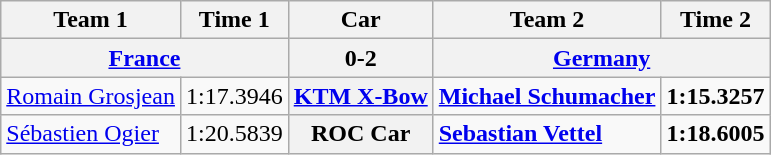<table class="wikitable">
<tr>
<th>Team 1</th>
<th>Time 1</th>
<th>Car</th>
<th>Team 2</th>
<th>Time 2</th>
</tr>
<tr>
<th colspan=2> <a href='#'>France</a></th>
<th>0-2</th>
<th colspan=2> <a href='#'>Germany</a></th>
</tr>
<tr>
<td><a href='#'>Romain Grosjean</a></td>
<td>1:17.3946</td>
<th><a href='#'>KTM X-Bow</a></th>
<td><strong><a href='#'>Michael Schumacher</a></strong></td>
<td><strong>1:15.3257</strong></td>
</tr>
<tr>
<td><a href='#'>Sébastien Ogier</a></td>
<td>1:20.5839</td>
<th>ROC Car</th>
<td><strong><a href='#'>Sebastian Vettel</a></strong></td>
<td><strong>1:18.6005</strong></td>
</tr>
</table>
